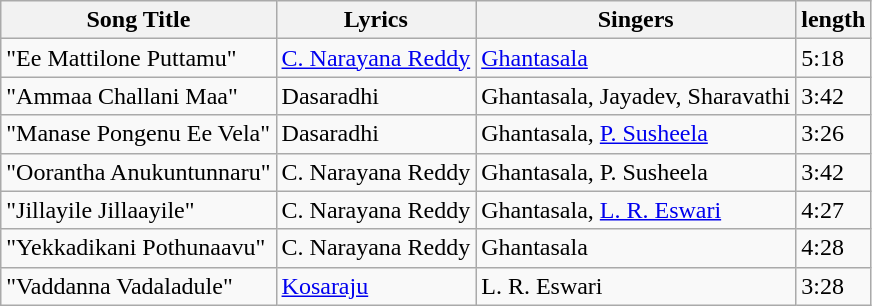<table class="wikitable">
<tr>
<th>Song Title</th>
<th>Lyrics</th>
<th>Singers</th>
<th>length</th>
</tr>
<tr>
<td>"Ee Mattilone Puttamu"</td>
<td><a href='#'>C. Narayana Reddy</a></td>
<td><a href='#'>Ghantasala</a></td>
<td>5:18</td>
</tr>
<tr>
<td>"Ammaa Challani Maa"</td>
<td>Dasaradhi</td>
<td>Ghantasala, Jayadev, Sharavathi</td>
<td>3:42</td>
</tr>
<tr>
<td>"Manase Pongenu Ee Vela"</td>
<td>Dasaradhi</td>
<td>Ghantasala, <a href='#'>P. Susheela</a></td>
<td>3:26</td>
</tr>
<tr>
<td>"Oorantha Anukuntunnaru"</td>
<td>C. Narayana Reddy</td>
<td>Ghantasala, P. Susheela</td>
<td>3:42</td>
</tr>
<tr>
<td>"Jillayile Jillaayile"</td>
<td>C. Narayana Reddy</td>
<td>Ghantasala, <a href='#'>L. R. Eswari</a></td>
<td>4:27</td>
</tr>
<tr>
<td>"Yekkadikani Pothunaavu"</td>
<td>C. Narayana Reddy</td>
<td>Ghantasala</td>
<td>4:28</td>
</tr>
<tr>
<td>"Vaddanna Vadaladule"</td>
<td><a href='#'>Kosaraju</a></td>
<td>L. R. Eswari</td>
<td>3:28</td>
</tr>
</table>
